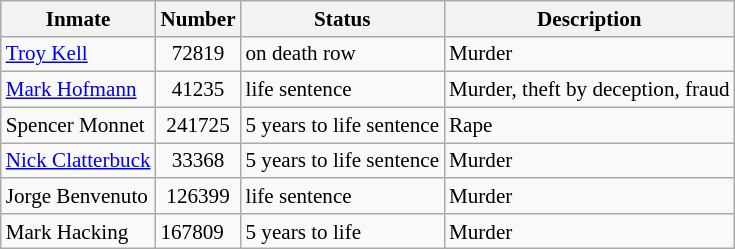<table class="wikitable sortable"  style="font-size:88%">
<tr>
<th>Inmate</th>
<th>Number</th>
<th>Status</th>
<th>Description</th>
</tr>
<tr>
<td><a href='#'>Troy Kell</a></td>
<td align="center">72819</td>
<td>on death row</td>
<td>Murder</td>
</tr>
<tr>
<td><a href='#'>Mark Hofmann</a></td>
<td align="center">41235</td>
<td>life sentence</td>
<td>Murder, theft by deception, fraud</td>
</tr>
<tr>
<td>Spencer Monnet</td>
<td align="center">241725</td>
<td>5 years to life sentence</td>
<td>Rape</td>
</tr>
<tr>
<td><a href='#'>Nick Clatterbuck</a></td>
<td align="center">33368</td>
<td>5 years to life sentence</td>
<td>Murder</td>
</tr>
<tr>
<td>Jorge Benvenuto</td>
<td align="center">126399</td>
<td>life sentence</td>
<td>Murder</td>
</tr>
<tr>
<td>Mark Hacking</td>
<td>167809</td>
<td>5 years to life</td>
<td>Murder</td>
</tr>
</table>
